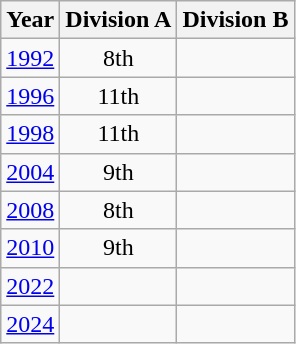<table class="wikitable" style="text-align:center">
<tr>
<th>Year</th>
<th>Division A</th>
<th>Division B</th>
</tr>
<tr>
<td><a href='#'>1992</a></td>
<td>8th</td>
<td></td>
</tr>
<tr>
<td><a href='#'>1996</a></td>
<td>11th</td>
<td></td>
</tr>
<tr>
<td><a href='#'>1998</a></td>
<td>11th</td>
<td></td>
</tr>
<tr>
<td><a href='#'>2004</a></td>
<td>9th</td>
<td></td>
</tr>
<tr>
<td><a href='#'>2008</a></td>
<td>8th</td>
<td></td>
</tr>
<tr>
<td><a href='#'>2010</a></td>
<td>9th</td>
<td></td>
</tr>
<tr>
<td><a href='#'>2022</a></td>
<td></td>
<td></td>
</tr>
<tr>
<td><a href='#'>2024</a></td>
<td></td>
<td></td>
</tr>
</table>
